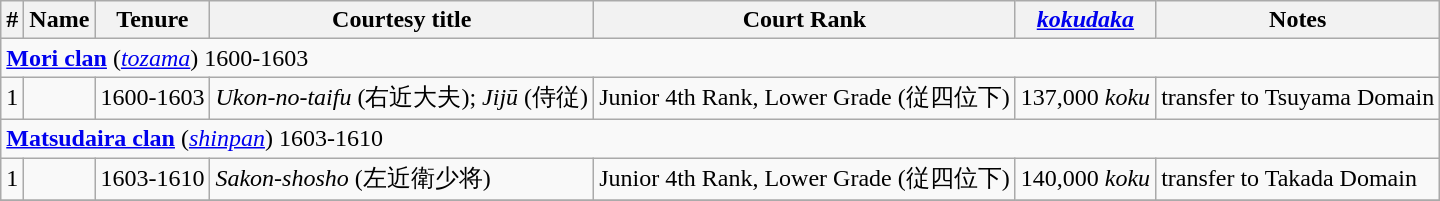<table class=wikitable>
<tr>
<th>#</th>
<th>Name</th>
<th>Tenure</th>
<th>Courtesy title</th>
<th>Court Rank</th>
<th><em><a href='#'>kokudaka</a></em></th>
<th>Notes</th>
</tr>
<tr>
<td colspan=7> <strong><a href='#'>Mori clan</a></strong> (<em><a href='#'>tozama</a></em>) 1600-1603  </td>
</tr>
<tr>
<td>1</td>
<td></td>
<td>1600-1603</td>
<td><em>Ukon-no-taifu</em> (右近大夫); <em>Jijū</em> (侍従)</td>
<td>Junior 4th Rank, Lower Grade (従四位下)</td>
<td>137,000 <em>koku</em></td>
<td>transfer to Tsuyama Domain</td>
</tr>
<tr>
<td colspan=7> <strong><a href='#'>Matsudaira clan</a></strong> (<a href='#'><em>shinpan</em></a>) 1603-1610</td>
</tr>
<tr>
<td>1</td>
<td></td>
<td>1603-1610</td>
<td><em>Sakon-shosho</em> (左近衛少将)</td>
<td>Junior 4th Rank, Lower Grade (従四位下)</td>
<td>140,000 <em>koku</em></td>
<td>transfer to Takada Domain</td>
</tr>
<tr>
</tr>
</table>
